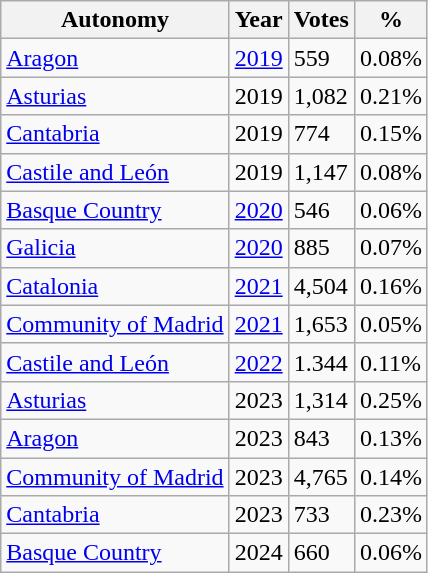<table class="wikitable sortable">
<tr>
<th>Autonomy</th>
<th>Year</th>
<th>Votes</th>
<th>%</th>
</tr>
<tr>
<td><a href='#'>Aragon</a></td>
<td><a href='#'>2019</a></td>
<td>559</td>
<td>0.08%</td>
</tr>
<tr>
<td><a href='#'>Asturias</a></td>
<td>2019</td>
<td>1,082</td>
<td>0.21%</td>
</tr>
<tr>
<td><a href='#'>Cantabria</a></td>
<td>2019</td>
<td>774</td>
<td>0.15%</td>
</tr>
<tr>
<td><a href='#'>Castile and León</a></td>
<td>2019</td>
<td>1,147</td>
<td>0.08%</td>
</tr>
<tr>
<td><a href='#'>Basque Country</a></td>
<td><a href='#'>2020</a></td>
<td>546</td>
<td>0.06%</td>
</tr>
<tr>
<td><a href='#'>Galicia</a></td>
<td><a href='#'>2020</a></td>
<td>885</td>
<td>0.07%</td>
</tr>
<tr>
<td><a href='#'>Catalonia</a></td>
<td><a href='#'>2021</a></td>
<td>4,504</td>
<td>0.16%</td>
</tr>
<tr>
<td><a href='#'>Community of Madrid</a></td>
<td><a href='#'>2021</a></td>
<td>1,653</td>
<td>0.05%</td>
</tr>
<tr>
<td><a href='#'>Castile and León</a></td>
<td><a href='#'>2022</a></td>
<td>1.344</td>
<td>0.11%</td>
</tr>
<tr>
<td><a href='#'>Asturias</a></td>
<td>2023</td>
<td>1,314</td>
<td>0.25%</td>
</tr>
<tr>
<td><a href='#'>Aragon</a></td>
<td>2023</td>
<td>843</td>
<td>0.13%</td>
</tr>
<tr>
<td><a href='#'>Community of Madrid</a></td>
<td>2023</td>
<td>4,765</td>
<td>0.14%</td>
</tr>
<tr>
<td><a href='#'>Cantabria</a></td>
<td>2023</td>
<td>733</td>
<td>0.23%</td>
</tr>
<tr>
<td><a href='#'>Basque Country</a></td>
<td>2024</td>
<td>660</td>
<td>0.06%</td>
</tr>
</table>
